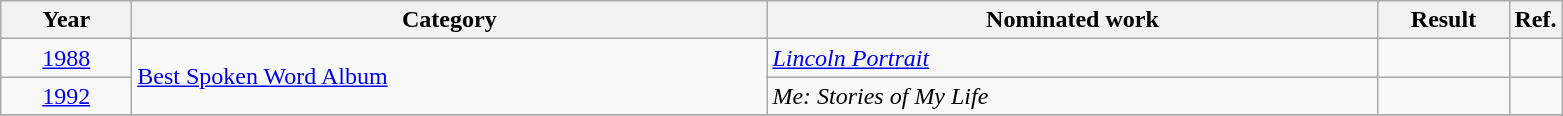<table class=wikitable>
<tr>
<th scope="col" style="width:5em;">Year</th>
<th scope="col" style="width:26em;">Category</th>
<th scope="col" style="width:25em;">Nominated work</th>
<th scope="col" style="width:5em;">Result</th>
<th>Ref.</th>
</tr>
<tr>
<td style="text-align:center;"><a href='#'>1988</a></td>
<td rowspan="2"><a href='#'>Best Spoken Word Album</a></td>
<td><em><a href='#'>Lincoln Portrait</a></em></td>
<td></td>
<td style="text-align:center;"></td>
</tr>
<tr>
<td style="text-align:center;"><a href='#'>1992</a></td>
<td><em>Me: Stories of My Life</em></td>
<td></td>
<td style="text-align:center;"></td>
</tr>
<tr>
</tr>
</table>
